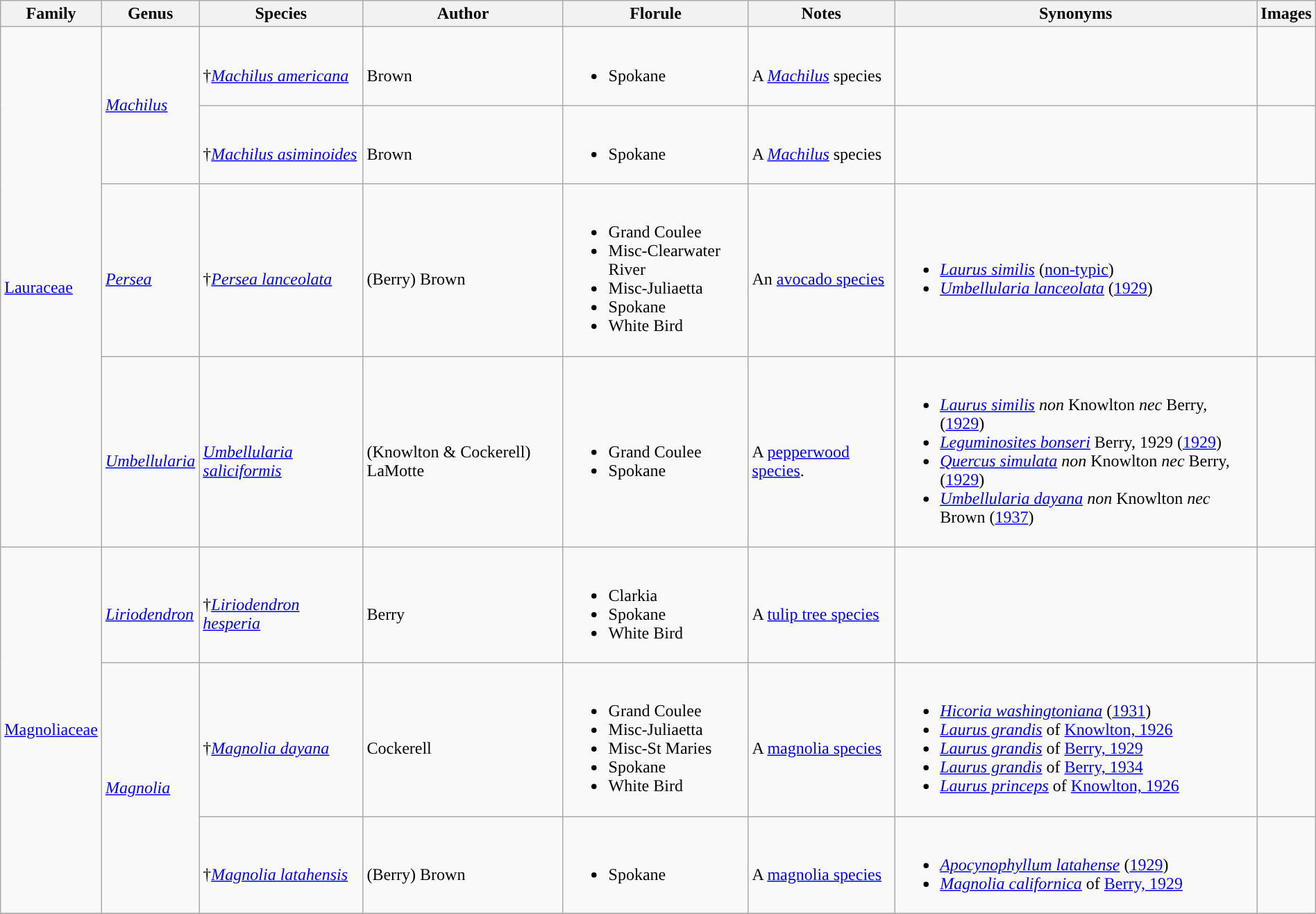<table class="wikitable sortable mw-collapsible" style="margin:auto; width:100%">
<tr>
<th>Family</th>
<th>Genus</th>
<th>Species</th>
<th>Author</th>
<th>Florule</th>
<th>Notes</th>
<th>Synonyms</th>
<th>Images</th>
</tr>
<tr>
<td rowspan=4><a href='#'>Lauraceae</a></td>
<td rowspan=2><em><a href='#'>Machilus</a></em></td>
<td><br>†<em><a href='#'>Machilus americana</a></em></td>
<td><br>Brown</td>
<td><br><ul><li>Spokane</li></ul></td>
<td><br>A <em><a href='#'>Machilus</a></em> species</td>
<td></td>
<td></td>
</tr>
<tr>
<td><br>†<em><a href='#'>Machilus asiminoides</a></em></td>
<td><br>Brown</td>
<td><br><ul><li>Spokane</li></ul></td>
<td><br>A <em><a href='#'>Machilus</a></em> species</td>
<td></td>
<td></td>
</tr>
<tr>
<td><br><em><a href='#'>Persea</a></em></td>
<td><br>†<em><a href='#'>Persea lanceolata</a></em></td>
<td><br>(Berry) Brown</td>
<td><br><ul><li>Grand Coulee</li><li>Misc-Clearwater River</li><li>Misc-Juliaetta</li><li>Spokane</li><li>White Bird</li></ul></td>
<td><br>An <a href='#'>avocado species</a></td>
<td><br><ul><li><em><a href='#'>Laurus similis</a></em> (<a href='#'>non-typic</a>)</li><li><em><a href='#'>Umbellularia lanceolata</a></em> (<a href='#'>1929</a>)</li></ul></td>
<td><br></td>
</tr>
<tr>
<td><br><em><a href='#'>Umbellularia</a></em></td>
<td><br><em><a href='#'>Umbellularia saliciformis</a></em></td>
<td><br>(Knowlton & Cockerell) LaMotte</td>
<td><br><ul><li>Grand Coulee</li><li>Spokane</li></ul></td>
<td><br>A <a href='#'>pepperwood species</a>.</td>
<td><br><ul><li><em><a href='#'>Laurus similis</a></em> <em>non</em> Knowlton <em>nec</em> Berry, (<a href='#'>1929</a>)</li><li><em><a href='#'>Leguminosites bonseri</a></em> Berry, 1929 (<a href='#'>1929</a>)</li><li><em><a href='#'>Quercus simulata</a></em> <em>non</em> Knowlton <em>nec</em> Berry, (<a href='#'>1929</a>)</li><li><em><a href='#'>Umbellularia dayana</a></em> <em>non</em> Knowlton <em>nec</em> Brown (<a href='#'>1937</a>)</li></ul></td>
<td><br></td>
</tr>
<tr>
<td rowspan=3><a href='#'>Magnoliaceae</a></td>
<td><br><em><a href='#'>Liriodendron</a></em></td>
<td><br>†<em><a href='#'>Liriodendron hesperia</a></em></td>
<td><br>Berry</td>
<td><br><ul><li>Clarkia</li><li>Spokane</li><li>White Bird</li></ul></td>
<td><br>A <a href='#'>tulip tree species</a></td>
<td></td>
<td><br></td>
</tr>
<tr>
<td rowspan=2><em><a href='#'>Magnolia</a></em></td>
<td><br>†<em><a href='#'>Magnolia dayana</a></em></td>
<td><br>Cockerell</td>
<td><br><ul><li>Grand Coulee</li><li>Misc-Juliaetta</li><li>Misc-St Maries</li><li>Spokane</li><li>White Bird</li></ul></td>
<td><br>A <a href='#'>magnolia species</a></td>
<td><br><ul><li><em><a href='#'>Hicoria washingtoniana</a></em> (<a href='#'>1931</a>)</li><li><em><a href='#'>Laurus grandis</a></em> of <a href='#'>Knowlton, 1926</a></li><li><em><a href='#'>Laurus grandis</a></em> of <a href='#'>Berry, 1929</a></li><li><em><a href='#'>Laurus grandis</a></em> of <a href='#'>Berry, 1934</a></li><li><em><a href='#'>Laurus princeps</a></em> of <a href='#'>Knowlton, 1926</a></li></ul></td>
<td><br></td>
</tr>
<tr>
<td><br>†<em><a href='#'>Magnolia latahensis</a></em></td>
<td><br>(Berry) Brown</td>
<td><br><ul><li>Spokane</li></ul></td>
<td><br>A <a href='#'>magnolia species</a></td>
<td><br><ul><li><em><a href='#'>Apocynophyllum latahense</a></em> (<a href='#'>1929</a>)</li><li><em><a href='#'>Magnolia californica</a></em> of <a href='#'>Berry, 1929</a></li></ul></td>
<td><br></td>
</tr>
<tr>
</tr>
</table>
